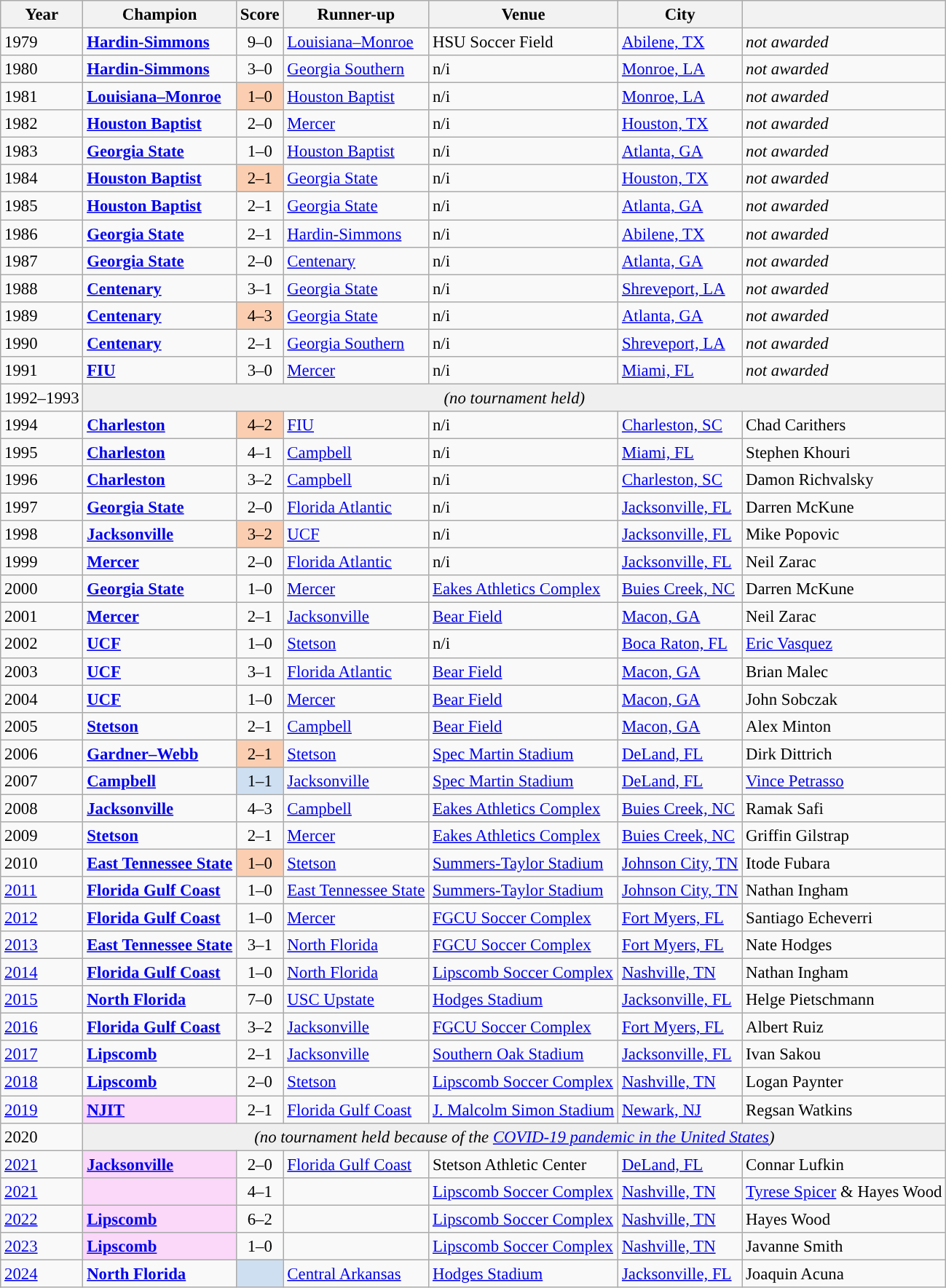<table class="wikitable sortable" style= "font-size:95%;">
<tr>
<th width=px>Year</th>
<th width=px>Champion</th>
<th width=px>Score</th>
<th width=px>Runner-up</th>
<th width=px>Venue</th>
<th width=px>City</th>
<th width=px></th>
</tr>
<tr>
<td>1979</td>
<td><strong><a href='#'>Hardin-Simmons</a></strong> </td>
<td align=center>9–0</td>
<td><a href='#'>Louisiana–Monroe</a></td>
<td>HSU Soccer Field</td>
<td><a href='#'>Abilene, TX</a></td>
<td><em>not awarded</em></td>
</tr>
<tr>
<td>1980</td>
<td><strong><a href='#'>Hardin-Simmons</a></strong> </td>
<td align=center>3–0</td>
<td><a href='#'>Georgia Southern</a></td>
<td>n/i</td>
<td><a href='#'>Monroe, LA</a></td>
<td><em>not awarded</em></td>
</tr>
<tr>
<td>1981</td>
<td><strong><a href='#'>Louisiana–Monroe</a></strong> </td>
<td style="background-color:#FBCEB1" align=center>1–0 </td>
<td><a href='#'>Houston Baptist</a></td>
<td>n/i</td>
<td><a href='#'>Monroe, LA</a></td>
<td><em>not awarded</em></td>
</tr>
<tr>
<td>1982</td>
<td><strong><a href='#'>Houston Baptist</a></strong> </td>
<td align=center>2–0</td>
<td><a href='#'>Mercer</a></td>
<td>n/i</td>
<td><a href='#'>Houston, TX</a></td>
<td><em>not awarded</em></td>
</tr>
<tr>
<td>1983</td>
<td><strong><a href='#'>Georgia State</a></strong> </td>
<td align=center>1–0</td>
<td><a href='#'>Houston Baptist</a></td>
<td>n/i</td>
<td><a href='#'>Atlanta, GA</a></td>
<td><em>not awarded</em></td>
</tr>
<tr>
<td>1984</td>
<td><strong><a href='#'>Houston Baptist</a></strong> </td>
<td style="background-color:#FBCEB1" align=center>2–1</td>
<td><a href='#'>Georgia State</a></td>
<td>n/i</td>
<td><a href='#'>Houston, TX</a></td>
<td><em>not awarded</em></td>
</tr>
<tr>
<td>1985</td>
<td><strong><a href='#'>Houston Baptist</a></strong> </td>
<td align=center>2–1</td>
<td><a href='#'>Georgia State</a></td>
<td>n/i</td>
<td><a href='#'>Atlanta, GA</a></td>
<td><em>not awarded</em></td>
</tr>
<tr>
<td>1986</td>
<td><strong><a href='#'>Georgia State</a></strong> </td>
<td align=center>2–1</td>
<td><a href='#'>Hardin-Simmons</a></td>
<td>n/i</td>
<td><a href='#'>Abilene, TX</a></td>
<td><em>not awarded</em></td>
</tr>
<tr>
<td>1987</td>
<td><strong><a href='#'>Georgia State</a></strong> </td>
<td align=center>2–0</td>
<td><a href='#'>Centenary</a></td>
<td>n/i</td>
<td><a href='#'>Atlanta, GA</a></td>
<td><em>not awarded</em></td>
</tr>
<tr>
<td>1988</td>
<td><strong><a href='#'>Centenary</a></strong> </td>
<td align=center>3–1</td>
<td><a href='#'>Georgia State</a></td>
<td>n/i</td>
<td><a href='#'>Shreveport, LA</a></td>
<td><em>not awarded</em></td>
</tr>
<tr>
<td>1989</td>
<td><strong><a href='#'>Centenary</a></strong> </td>
<td style="background-color:#FBCEB1" align=center>4–3 </td>
<td><a href='#'>Georgia State</a></td>
<td>n/i</td>
<td><a href='#'>Atlanta, GA</a></td>
<td><em>not awarded</em></td>
</tr>
<tr>
<td>1990</td>
<td><strong><a href='#'>Centenary</a></strong> </td>
<td align=center>2–1</td>
<td><a href='#'>Georgia Southern</a></td>
<td>n/i</td>
<td><a href='#'>Shreveport, LA</a></td>
<td><em>not awarded</em></td>
</tr>
<tr>
<td>1991</td>
<td><strong><a href='#'>FIU</a></strong> </td>
<td align=center>3–0</td>
<td><a href='#'>Mercer</a></td>
<td>n/i</td>
<td><a href='#'>Miami, FL</a></td>
<td><em>not awarded</em></td>
</tr>
<tr>
<td>1992–1993</td>
<td colspan=6 style= background:#efefef; align=center><em>(no tournament held)</em></td>
</tr>
<tr>
<td>1994</td>
<td><strong><a href='#'>Charleston</a></strong> </td>
<td style="background-color:#FBCEB1" align=center>4–2 </td>
<td><a href='#'>FIU</a></td>
<td>n/i</td>
<td><a href='#'>Charleston, SC</a></td>
<td>Chad Carithers </td>
</tr>
<tr>
<td>1995</td>
<td><strong><a href='#'>Charleston</a></strong> </td>
<td align=center>4–1</td>
<td><a href='#'>Campbell</a></td>
<td>n/i</td>
<td><a href='#'>Miami, FL</a></td>
<td>Stephen Khouri </td>
</tr>
<tr>
<td>1996</td>
<td><strong><a href='#'>Charleston</a></strong> </td>
<td align=center>3–2</td>
<td><a href='#'>Campbell</a></td>
<td>n/i</td>
<td><a href='#'>Charleston, SC</a></td>
<td>Damon Richvalsky </td>
</tr>
<tr>
<td>1997</td>
<td><strong><a href='#'>Georgia State</a></strong> </td>
<td align=center>2–0</td>
<td><a href='#'>Florida Atlantic</a></td>
<td>n/i</td>
<td><a href='#'>Jacksonville, FL</a></td>
<td>Darren McKune </td>
</tr>
<tr>
<td>1998</td>
<td><strong><a href='#'>Jacksonville</a></strong> </td>
<td style="background-color:#FBCEB1" align=center>3–2 </td>
<td><a href='#'>UCF</a></td>
<td>n/i</td>
<td><a href='#'>Jacksonville, FL</a></td>
<td>Mike Popovic </td>
</tr>
<tr>
<td>1999</td>
<td><strong><a href='#'>Mercer</a></strong> </td>
<td align=center>2–0</td>
<td><a href='#'>Florida Atlantic</a></td>
<td>n/i</td>
<td><a href='#'>Jacksonville, FL</a></td>
<td>Neil Zarac </td>
</tr>
<tr>
<td>2000</td>
<td><strong><a href='#'>Georgia State</a></strong> </td>
<td align=center>1–0</td>
<td><a href='#'>Mercer</a></td>
<td><a href='#'>Eakes Athletics Complex</a></td>
<td><a href='#'>Buies Creek, NC</a></td>
<td>Darren McKune </td>
</tr>
<tr>
<td>2001</td>
<td><strong><a href='#'>Mercer</a></strong> </td>
<td align=center>2–1</td>
<td><a href='#'>Jacksonville</a></td>
<td><a href='#'>Bear Field</a></td>
<td><a href='#'>Macon, GA</a></td>
<td>Neil Zarac </td>
</tr>
<tr>
<td>2002</td>
<td><strong><a href='#'>UCF</a></strong> </td>
<td align=center>1–0</td>
<td><a href='#'>Stetson</a></td>
<td>n/i</td>
<td><a href='#'>Boca Raton, FL</a></td>
<td><a href='#'>Eric Vasquez</a> </td>
</tr>
<tr>
<td>2003</td>
<td><strong> <a href='#'>UCF</a></strong> </td>
<td align=center>3–1</td>
<td><a href='#'>Florida Atlantic</a></td>
<td><a href='#'>Bear Field</a></td>
<td><a href='#'>Macon, GA</a></td>
<td>Brian Malec </td>
</tr>
<tr>
<td>2004</td>
<td><strong><a href='#'>UCF</a></strong> </td>
<td align=center>1–0</td>
<td><a href='#'>Mercer</a></td>
<td><a href='#'>Bear Field</a></td>
<td><a href='#'>Macon, GA</a></td>
<td>John Sobczak </td>
</tr>
<tr>
<td>2005</td>
<td><strong><a href='#'>Stetson</a></strong> </td>
<td align=center>2–1</td>
<td><a href='#'>Campbell</a></td>
<td><a href='#'>Bear Field</a></td>
<td><a href='#'>Macon, GA</a></td>
<td>Alex Minton </td>
</tr>
<tr>
<td>2006</td>
<td><strong><a href='#'>Gardner–Webb</a></strong> </td>
<td style="background-color:#FBCEB1" align=center>2–1 </td>
<td><a href='#'>Stetson</a></td>
<td><a href='#'>Spec Martin Stadium</a></td>
<td><a href='#'>DeLand, FL</a></td>
<td>Dirk Dittrich </td>
</tr>
<tr>
<td>2007</td>
<td><strong><a href='#'>Campbell</a></strong> </td>
<td style="background-color:#cedff2" align=center>1–1 </td>
<td><a href='#'>Jacksonville</a></td>
<td><a href='#'>Spec Martin Stadium</a></td>
<td><a href='#'>DeLand, FL</a></td>
<td><a href='#'>Vince Petrasso</a> </td>
</tr>
<tr>
<td>2008</td>
<td><strong><a href='#'>Jacksonville</a></strong> </td>
<td align=center>4–3</td>
<td><a href='#'>Campbell</a></td>
<td><a href='#'>Eakes Athletics Complex</a></td>
<td><a href='#'>Buies Creek, NC</a></td>
<td>Ramak Safi </td>
</tr>
<tr>
<td>2009</td>
<td><strong><a href='#'>Stetson</a></strong> </td>
<td align=center>2–1</td>
<td><a href='#'>Mercer</a></td>
<td><a href='#'>Eakes Athletics Complex</a></td>
<td><a href='#'>Buies Creek, NC</a></td>
<td>Griffin Gilstrap </td>
</tr>
<tr>
<td>2010</td>
<td><strong><a href='#'>East Tennessee State</a></strong> </td>
<td style="background-color:#FBCEB1" align=center>1–0 </td>
<td><a href='#'>Stetson</a></td>
<td><a href='#'>Summers-Taylor Stadium</a></td>
<td><a href='#'>Johnson City, TN</a></td>
<td>Itode Fubara </td>
</tr>
<tr>
<td><a href='#'>2011</a></td>
<td><strong><a href='#'>Florida Gulf Coast</a></strong> </td>
<td align=center>1–0</td>
<td><a href='#'>East Tennessee State</a></td>
<td><a href='#'>Summers-Taylor Stadium</a></td>
<td><a href='#'>Johnson City, TN</a></td>
<td>Nathan Ingham </td>
</tr>
<tr>
<td><a href='#'>2012</a></td>
<td><strong><a href='#'>Florida Gulf Coast</a></strong> </td>
<td align=center>1–0</td>
<td><a href='#'>Mercer</a></td>
<td><a href='#'>FGCU Soccer Complex</a></td>
<td><a href='#'>Fort Myers, FL</a></td>
<td>Santiago Echeverri </td>
</tr>
<tr>
<td><a href='#'>2013</a></td>
<td><strong><a href='#'>East Tennessee State</a></strong> </td>
<td align=center>3–1</td>
<td><a href='#'>North Florida</a></td>
<td><a href='#'>FGCU Soccer Complex</a></td>
<td><a href='#'>Fort Myers, FL</a></td>
<td>Nate Hodges </td>
</tr>
<tr>
<td><a href='#'>2014</a></td>
<td><strong><a href='#'>Florida Gulf Coast</a></strong> </td>
<td align=center>1–0</td>
<td><a href='#'>North Florida</a></td>
<td><a href='#'>Lipscomb Soccer Complex</a></td>
<td><a href='#'>Nashville, TN</a></td>
<td>Nathan Ingham </td>
</tr>
<tr>
<td><a href='#'>2015</a></td>
<td><strong><a href='#'>North Florida</a></strong> </td>
<td align=center>7–0</td>
<td><a href='#'>USC Upstate</a></td>
<td><a href='#'>Hodges Stadium</a></td>
<td><a href='#'>Jacksonville, FL</a></td>
<td>Helge Pietschmann </td>
</tr>
<tr>
<td><a href='#'>2016</a></td>
<td><strong><a href='#'>Florida Gulf Coast</a></strong> </td>
<td align=center>3–2</td>
<td><a href='#'>Jacksonville</a></td>
<td><a href='#'>FGCU Soccer Complex</a></td>
<td><a href='#'>Fort Myers, FL</a></td>
<td>Albert Ruiz </td>
</tr>
<tr>
<td><a href='#'>2017</a></td>
<td><strong><a href='#'>Lipscomb</a></strong> </td>
<td align=center>2–1</td>
<td><a href='#'>Jacksonville</a></td>
<td><a href='#'>Southern Oak Stadium</a></td>
<td><a href='#'>Jacksonville, FL</a></td>
<td>Ivan Sakou </td>
</tr>
<tr>
<td><a href='#'>2018</a></td>
<td><strong><a href='#'>Lipscomb</a></strong> </td>
<td align=center>2–0</td>
<td><a href='#'>Stetson</a></td>
<td><a href='#'>Lipscomb Soccer Complex</a></td>
<td><a href='#'>Nashville, TN</a></td>
<td>Logan Paynter </td>
</tr>
<tr>
<td><a href='#'>2019</a></td>
<td bgcolor= #FBD7FA><strong><a href='#'>NJIT</a></strong> </td>
<td align=center>2–1</td>
<td><a href='#'>Florida Gulf Coast</a></td>
<td><a href='#'>J. Malcolm Simon Stadium</a></td>
<td><a href='#'>Newark, NJ</a></td>
<td>Regsan Watkins </td>
</tr>
<tr>
<td>2020</td>
<td colspan=6 style= background:#efefef; align=center><em>(no tournament held because of the <a href='#'>COVID-19 pandemic in the United States</a>)</em></td>
</tr>
<tr>
<td><a href='#'>2021 </a></td>
<td bgcolor= #FBD7FA><strong><a href='#'>Jacksonville</a></strong> </td>
<td align=center>2–0</td>
<td><a href='#'>Florida Gulf Coast</a></td>
<td>Stetson Athletic Center</td>
<td><a href='#'>DeLand, FL</a></td>
<td>Connar Lufkin </td>
</tr>
<tr>
<td><a href='#'>2021 </a></td>
<td bgcolor= #FBD7FA><strong></strong> </td>
<td align=center>4–1</td>
<td></td>
<td><a href='#'>Lipscomb Soccer Complex</a></td>
<td><a href='#'>Nashville, TN</a></td>
<td><a href='#'>Tyrese Spicer</a> & Hayes Wood </td>
</tr>
<tr>
<td><a href='#'>2022</a></td>
<td bgcolor= #FBD7FA><strong><a href='#'>Lipscomb</a></strong> </td>
<td align=center>6–2</td>
<td></td>
<td><a href='#'>Lipscomb Soccer Complex</a></td>
<td><a href='#'>Nashville, TN</a></td>
<td>Hayes Wood </td>
</tr>
<tr>
<td><a href='#'>2023</a></td>
<td bgcolor= #FBD7FA><strong><a href='#'>Lipscomb</a></strong> </td>
<td align=center>1–0</td>
<td></td>
<td><a href='#'>Lipscomb Soccer Complex</a></td>
<td><a href='#'>Nashville, TN</a></td>
<td>Javanne Smith </td>
</tr>
<tr>
<td><a href='#'>2024</a></td>
<td><strong><a href='#'>North Florida</a></strong> </td>
<td style="background-color:#cedff2"></td>
<td><a href='#'>Central Arkansas</a></td>
<td><a href='#'>Hodges Stadium</a></td>
<td><a href='#'>Jacksonville, FL</a></td>
<td>Joaquin Acuna </td>
</tr>
</table>
